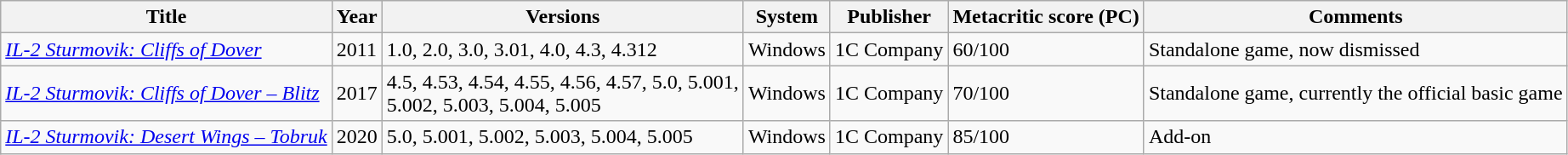<table class="wikitable sortable">
<tr>
<th>Title</th>
<th>Year</th>
<th>Versions</th>
<th>System</th>
<th>Publisher</th>
<th>Metacritic score (PC)</th>
<th>Comments</th>
</tr>
<tr>
<td><em><a href='#'>IL-2 Sturmovik: Cliffs of Dover</a></em></td>
<td>2011</td>
<td>1.0, 2.0, 3.0, 3.01, 4.0, 4.3, 4.312</td>
<td>Windows</td>
<td>1C Company</td>
<td>60/100</td>
<td>Standalone game, now dismissed</td>
</tr>
<tr>
<td><em><a href='#'>IL-2 Sturmovik: Cliffs of Dover – Blitz</a></em></td>
<td>2017</td>
<td>4.5, 4.53, 4.54, 4.55, 4.56, 4.57, 5.0, 5.001,<br>5.002, 5.003, 5.004, 5.005</td>
<td>Windows</td>
<td>1C Company</td>
<td>70/100</td>
<td>Standalone game, currently the official basic game</td>
</tr>
<tr>
<td><em><a href='#'>IL-2 Sturmovik: Desert Wings – Tobruk</a></em></td>
<td>2020</td>
<td>5.0, 5.001, 5.002, 5.003, 5.004, 5.005</td>
<td>Windows</td>
<td>1C Company</td>
<td>85/100</td>
<td>Add-on</td>
</tr>
</table>
